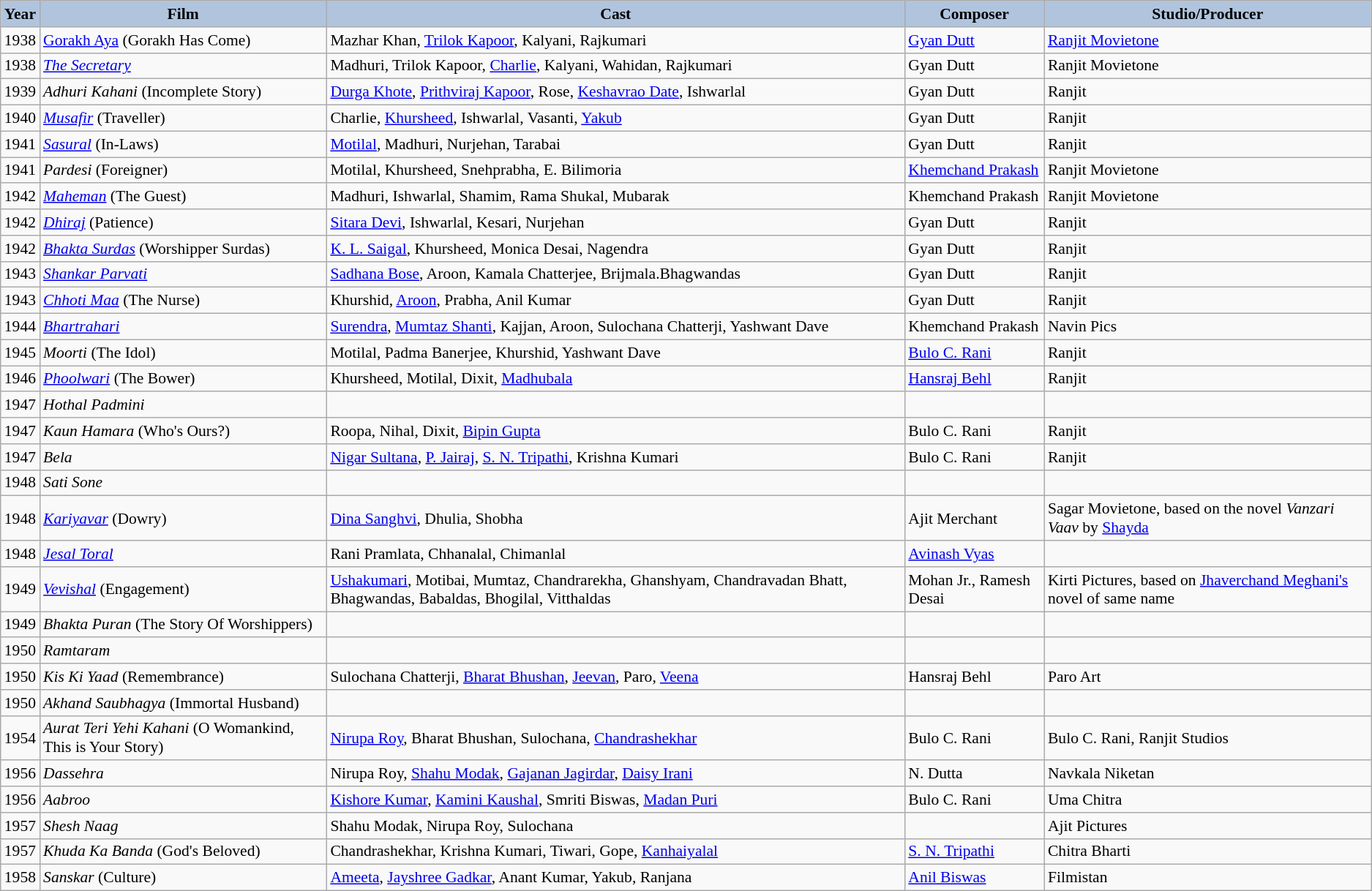<table class="wikitable" style="font-size:90%">
<tr>
<th style="background:#B0C4DE;">Year</th>
<th style="background:#B0C4DE;">Film</th>
<th style="background:#B0C4DE;">Cast</th>
<th style="background:#B0C4DE;">Composer</th>
<th style="background:#B0C4DE;">Studio/Producer</th>
</tr>
<tr>
<td>1938</td>
<td><a href='#'>Gorakh Aya</a> (Gorakh Has Come)</td>
<td>Mazhar Khan, <a href='#'>Trilok Kapoor</a>, Kalyani, Rajkumari</td>
<td><a href='#'>Gyan Dutt</a></td>
<td><a href='#'>Ranjit Movietone</a></td>
</tr>
<tr>
<td>1938</td>
<td><em><a href='#'>The Secretary</a></em></td>
<td>Madhuri, Trilok Kapoor, <a href='#'>Charlie</a>, Kalyani, Wahidan, Rajkumari</td>
<td>Gyan Dutt</td>
<td>Ranjit Movietone</td>
</tr>
<tr>
<td>1939</td>
<td><em>Adhuri Kahani</em> (Incomplete Story)</td>
<td><a href='#'>Durga Khote</a>, <a href='#'>Prithviraj Kapoor</a>, Rose, <a href='#'>Keshavrao Date</a>, Ishwarlal</td>
<td>Gyan Dutt</td>
<td>Ranjit</td>
</tr>
<tr>
<td>1940</td>
<td><em><a href='#'>Musafir</a></em> (Traveller)</td>
<td>Charlie, <a href='#'>Khursheed</a>, Ishwarlal, Vasanti, <a href='#'>Yakub</a></td>
<td>Gyan Dutt</td>
<td>Ranjit</td>
</tr>
<tr>
<td>1941</td>
<td><em><a href='#'>Sasural</a></em> (In-Laws)</td>
<td><a href='#'>Motilal</a>, Madhuri, Nurjehan, Tarabai</td>
<td>Gyan Dutt</td>
<td>Ranjit</td>
</tr>
<tr>
<td>1941</td>
<td><em>Pardesi</em> (Foreigner)</td>
<td>Motilal, Khursheed, Snehprabha, E. Bilimoria</td>
<td><a href='#'>Khemchand Prakash</a></td>
<td>Ranjit Movietone</td>
</tr>
<tr>
<td>1942</td>
<td><em><a href='#'>Maheman</a></em> (The Guest)</td>
<td>Madhuri, Ishwarlal, Shamim, Rama Shukal, Mubarak</td>
<td>Khemchand Prakash</td>
<td>Ranjit Movietone</td>
</tr>
<tr>
<td>1942</td>
<td><em><a href='#'>Dhiraj</a></em> (Patience)</td>
<td><a href='#'>Sitara Devi</a>, Ishwarlal, Kesari, Nurjehan</td>
<td>Gyan Dutt</td>
<td>Ranjit</td>
</tr>
<tr>
<td>1942</td>
<td><em><a href='#'>Bhakta Surdas</a></em> (Worshipper Surdas)</td>
<td><a href='#'>K. L. Saigal</a>, Khursheed, Monica Desai, Nagendra</td>
<td>Gyan Dutt</td>
<td>Ranjit</td>
</tr>
<tr>
<td>1943</td>
<td><em><a href='#'>Shankar Parvati</a></em></td>
<td><a href='#'>Sadhana Bose</a>, Aroon, Kamala Chatterjee, Brijmala.Bhagwandas</td>
<td>Gyan Dutt</td>
<td>Ranjit</td>
</tr>
<tr>
<td>1943</td>
<td><em><a href='#'>Chhoti Maa</a></em> (The Nurse)</td>
<td>Khurshid, <a href='#'>Aroon</a>, Prabha, Anil Kumar</td>
<td>Gyan Dutt</td>
<td>Ranjit</td>
</tr>
<tr>
<td>1944</td>
<td><em><a href='#'>Bhartrahari</a></em></td>
<td><a href='#'>Surendra</a>, <a href='#'>Mumtaz Shanti</a>, Kajjan, Aroon, Sulochana Chatterji, Yashwant Dave</td>
<td>Khemchand Prakash</td>
<td>Navin Pics</td>
</tr>
<tr>
<td>1945</td>
<td><em>Moorti</em> (The Idol)</td>
<td>Motilal, Padma Banerjee, Khurshid, Yashwant Dave</td>
<td><a href='#'>Bulo C. Rani</a></td>
<td>Ranjit</td>
</tr>
<tr>
<td>1946</td>
<td><em><a href='#'>Phoolwari</a></em> (The Bower)</td>
<td>Khursheed, Motilal, Dixit, <a href='#'>Madhubala</a></td>
<td><a href='#'>Hansraj Behl</a></td>
<td>Ranjit</td>
</tr>
<tr>
<td>1947</td>
<td><em>Hothal Padmini</em></td>
<td></td>
<td></td>
<td></td>
</tr>
<tr>
<td>1947</td>
<td><em>Kaun Hamara</em> (Who's Ours?)</td>
<td>Roopa, Nihal, Dixit, <a href='#'>Bipin Gupta</a></td>
<td>Bulo C. Rani</td>
<td>Ranjit</td>
</tr>
<tr>
<td>1947</td>
<td><em>Bela</em></td>
<td><a href='#'>Nigar Sultana</a>, <a href='#'>P. Jairaj</a>, <a href='#'>S. N. Tripathi</a>, Krishna Kumari</td>
<td>Bulo C. Rani</td>
<td>Ranjit</td>
</tr>
<tr>
<td>1948</td>
<td><em>Sati Sone</em></td>
<td></td>
<td></td>
<td></td>
</tr>
<tr>
<td>1948</td>
<td><em><a href='#'>Kariyavar</a></em> (Dowry)</td>
<td><a href='#'>Dina Sanghvi</a>, Dhulia, Shobha</td>
<td>Ajit Merchant</td>
<td>Sagar Movietone, based on the novel <em>Vanzari Vaav</em> by <a href='#'>Shayda</a></td>
</tr>
<tr>
<td>1948</td>
<td><em><a href='#'>Jesal Toral</a></em></td>
<td>Rani Pramlata, Chhanalal, Chimanlal</td>
<td><a href='#'>Avinash Vyas</a></td>
<td></td>
</tr>
<tr>
<td>1949</td>
<td><em><a href='#'>Vevishal</a></em> (Engagement)</td>
<td><a href='#'>Ushakumari</a>, Motibai, Mumtaz, Chandrarekha, Ghanshyam, Chandravadan Bhatt, Bhagwandas, Babaldas, Bhogilal, Vitthaldas</td>
<td>Mohan Jr., Ramesh Desai</td>
<td>Kirti Pictures, based on <a href='#'>Jhaverchand Meghani's</a> novel of same name</td>
</tr>
<tr>
<td>1949</td>
<td><em>Bhakta Puran</em> (The Story Of Worshippers)</td>
<td></td>
<td></td>
<td></td>
</tr>
<tr>
<td>1950</td>
<td><em>Ramtaram</em></td>
<td></td>
<td></td>
<td></td>
</tr>
<tr>
<td>1950</td>
<td><em>Kis Ki Yaad</em> (Remembrance)</td>
<td>Sulochana Chatterji, <a href='#'>Bharat Bhushan</a>, <a href='#'>Jeevan</a>, Paro, <a href='#'>Veena</a></td>
<td>Hansraj Behl</td>
<td>Paro Art</td>
</tr>
<tr>
<td>1950</td>
<td><em>Akhand Saubhagya</em> (Immortal Husband)</td>
<td></td>
<td></td>
<td></td>
</tr>
<tr>
<td>1954</td>
<td><em>Aurat Teri Yehi Kahani</em> (O Womankind, This is Your Story)</td>
<td><a href='#'>Nirupa Roy</a>, Bharat Bhushan, Sulochana, <a href='#'>Chandrashekhar</a></td>
<td>Bulo C. Rani</td>
<td>Bulo C. Rani, Ranjit Studios</td>
</tr>
<tr>
<td>1956</td>
<td><em>Dassehra</em></td>
<td>Nirupa Roy, <a href='#'>Shahu Modak</a>, <a href='#'>Gajanan Jagirdar</a>, <a href='#'>Daisy Irani</a></td>
<td>N. Dutta</td>
<td>Navkala Niketan</td>
</tr>
<tr>
<td>1956</td>
<td><em>Aabroo</em></td>
<td><a href='#'>Kishore Kumar</a>, <a href='#'>Kamini Kaushal</a>, Smriti Biswas, <a href='#'>Madan Puri</a></td>
<td>Bulo C. Rani</td>
<td>Uma Chitra</td>
</tr>
<tr>
<td>1957</td>
<td><em>Shesh Naag</em></td>
<td>Shahu Modak, Nirupa Roy, Sulochana</td>
<td></td>
<td>Ajit Pictures</td>
</tr>
<tr>
<td>1957</td>
<td><em>Khuda Ka Banda</em> (God's Beloved)</td>
<td>Chandrashekhar, Krishna Kumari, Tiwari, Gope, <a href='#'>Kanhaiyalal</a></td>
<td><a href='#'>S. N. Tripathi</a></td>
<td>Chitra Bharti</td>
</tr>
<tr>
<td>1958</td>
<td><em>Sanskar</em> (Culture)</td>
<td><a href='#'>Ameeta</a>, <a href='#'>Jayshree Gadkar</a>, Anant Kumar, Yakub, Ranjana</td>
<td><a href='#'>Anil Biswas</a></td>
<td>Filmistan</td>
</tr>
</table>
